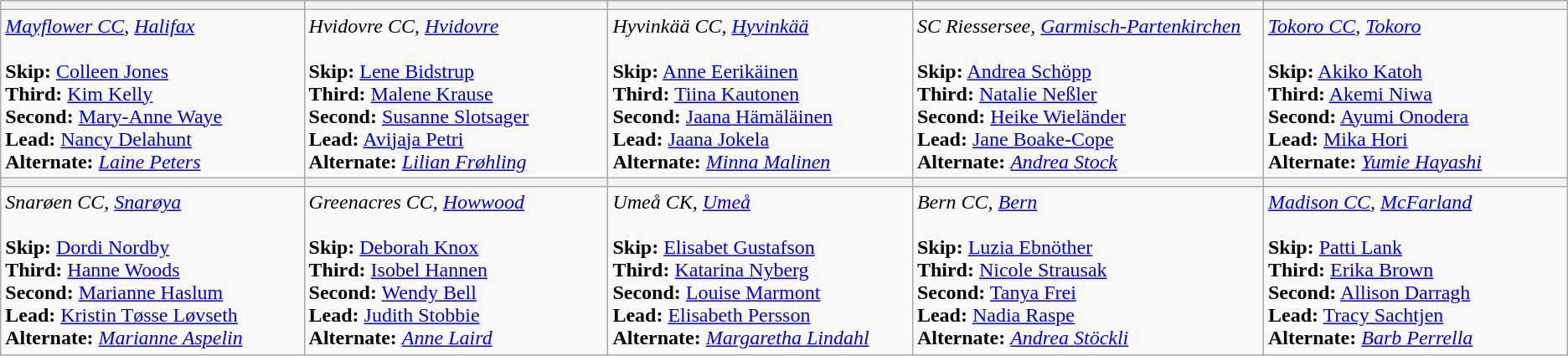<table class="wikitable">
<tr>
<th bgcolor="#efefef" width="255"></th>
<th bgcolor="#efefef" width="255"></th>
<th bgcolor="#efefef" width="255"></th>
<th bgcolor="#efefef" width="295"></th>
<th bgcolor="#efefef" width="255"></th>
</tr>
<tr>
<td><em><a href='#'>Mayflower CC</a>, <a href='#'>Halifax</a></em> <br><br><strong>Skip:</strong> <a href='#'>Colleen Jones</a> <br>
<strong>Third:</strong> <a href='#'>Kim Kelly</a> <br>
<strong>Second:</strong> <a href='#'>Mary-Anne Waye</a> <br>
<strong>Lead:</strong> <a href='#'>Nancy Delahunt</a> <br>
<strong>Alternate:</strong> <em><a href='#'>Laine Peters</a></em></td>
<td><em>Hvidovre CC, <a href='#'>Hvidovre</a></em><br><br><strong>Skip:</strong> <a href='#'>Lene Bidstrup</a> <br>
<strong>Third:</strong> <a href='#'>Malene Krause</a> <br>
<strong>Second:</strong> <a href='#'>Susanne Slotsager</a> <br>
<strong>Lead:</strong> <a href='#'>Avijaja Petri</a> <br>
<strong>Alternate:</strong> <em><a href='#'>Lilian Frøhling</a></em></td>
<td><em>Hyvinkää CC, <a href='#'>Hyvinkää</a></em> <br><br><strong>Skip:</strong> <a href='#'>Anne Eerikäinen</a> <br>
<strong>Third:</strong> <a href='#'>Tiina Kautonen</a> <br>
<strong>Second:</strong> <a href='#'>Jaana Hämäläinen</a> <br>
<strong>Lead:</strong> <a href='#'>Jaana Jokela</a> <br>
<strong>Alternate:</strong> <em><a href='#'>Minna Malinen</a></em></td>
<td><em>SC Riessersee, <a href='#'>Garmisch-Partenkirchen</a></em> <br><br><strong>Skip:</strong> <a href='#'>Andrea Schöpp</a> <br>
<strong>Third:</strong> <a href='#'>Natalie Neßler</a> <br>
<strong>Second:</strong> <a href='#'>Heike Wieländer</a> <br>
<strong>Lead:</strong> <a href='#'>Jane Boake-Cope</a> <br>
<strong>Alternate:</strong> <em><a href='#'>Andrea Stock</a></em></td>
<td><em><a href='#'>Tokoro CC</a>, <a href='#'>Tokoro</a></em> <br><br><strong>Skip:</strong> <a href='#'>Akiko Katoh</a> <br>
<strong>Third:</strong> <a href='#'>Akemi Niwa</a> <br>
<strong>Second:</strong> <a href='#'>Ayumi Onodera</a> <br>
<strong>Lead:</strong> <a href='#'>Mika Hori</a> <br>
<strong>Alternate:</strong> <em><a href='#'>Yumie Hayashi</a></em></td>
</tr>
<tr>
<th bgcolor="#efefef" width="200"></th>
<th bgcolor="#efefef" width="200"></th>
<th bgcolor="#efefef" width="200"></th>
<th bgcolor="#efefef" width="200"></th>
<th bgcolor="#efefef" width="200"></th>
</tr>
<tr>
<td><em>Snarøen CC, <a href='#'>Snarøya</a></em> <br><br><strong>Skip:</strong> <a href='#'>Dordi Nordby</a> <br>
<strong>Third:</strong> <a href='#'>Hanne Woods</a> <br>
<strong>Second:</strong> <a href='#'>Marianne Haslum</a> <br>
<strong>Lead:</strong> <a href='#'>Kristin Tøsse Løvseth</a> <br>
<strong>Alternate:</strong> <em><a href='#'>Marianne Aspelin</a></em></td>
<td><em>Greenacres CC, <a href='#'>Howwood</a></em><br><br><strong>Skip:</strong> <a href='#'>Deborah Knox</a> <br>
<strong>Third:</strong> <a href='#'>Isobel Hannen</a> <br>
<strong>Second:</strong> <a href='#'>Wendy Bell</a> <br>
<strong>Lead:</strong> <a href='#'>Judith Stobbie</a> <br>
<strong>Alternate:</strong> <em><a href='#'>Anne Laird</a></em></td>
<td><em>Umeå CK, <a href='#'>Umeå</a></em> <br><br><strong>Skip:</strong> <a href='#'>Elisabet Gustafson</a> <br>
<strong>Third:</strong> <a href='#'>Katarina Nyberg</a> <br>
<strong>Second:</strong> <a href='#'>Louise Marmont</a> <br>
<strong>Lead:</strong> <a href='#'>Elisabeth Persson</a> <br>
<strong>Alternate:</strong> <em><a href='#'>Margaretha Lindahl</a></em></td>
<td><em>Bern CC, <a href='#'>Bern</a></em> <br><br><strong>Skip:</strong> <a href='#'>Luzia Ebnöther</a> <br>
<strong>Third:</strong> <a href='#'>Nicole Strausak</a> <br>
<strong>Second:</strong> <a href='#'>Tanya Frei</a> <br>
<strong>Lead:</strong> <a href='#'>Nadia Raspe</a> <br>
<strong>Alternate:</strong> <em><a href='#'>Andrea Stöckli</a></em></td>
<td><em><a href='#'>Madison CC</a>, <a href='#'>McFarland</a></em> <br><br><strong>Skip:</strong> <a href='#'>Patti Lank</a> <br>
<strong>Third:</strong> <a href='#'>Erika Brown</a> <br>
<strong>Second:</strong> <a href='#'>Allison Darragh</a> <br>
<strong>Lead:</strong> <a href='#'>Tracy Sachtjen</a> <br>
<strong>Alternate:</strong> <em><a href='#'>Barb Perrella</a></em></td>
</tr>
</table>
